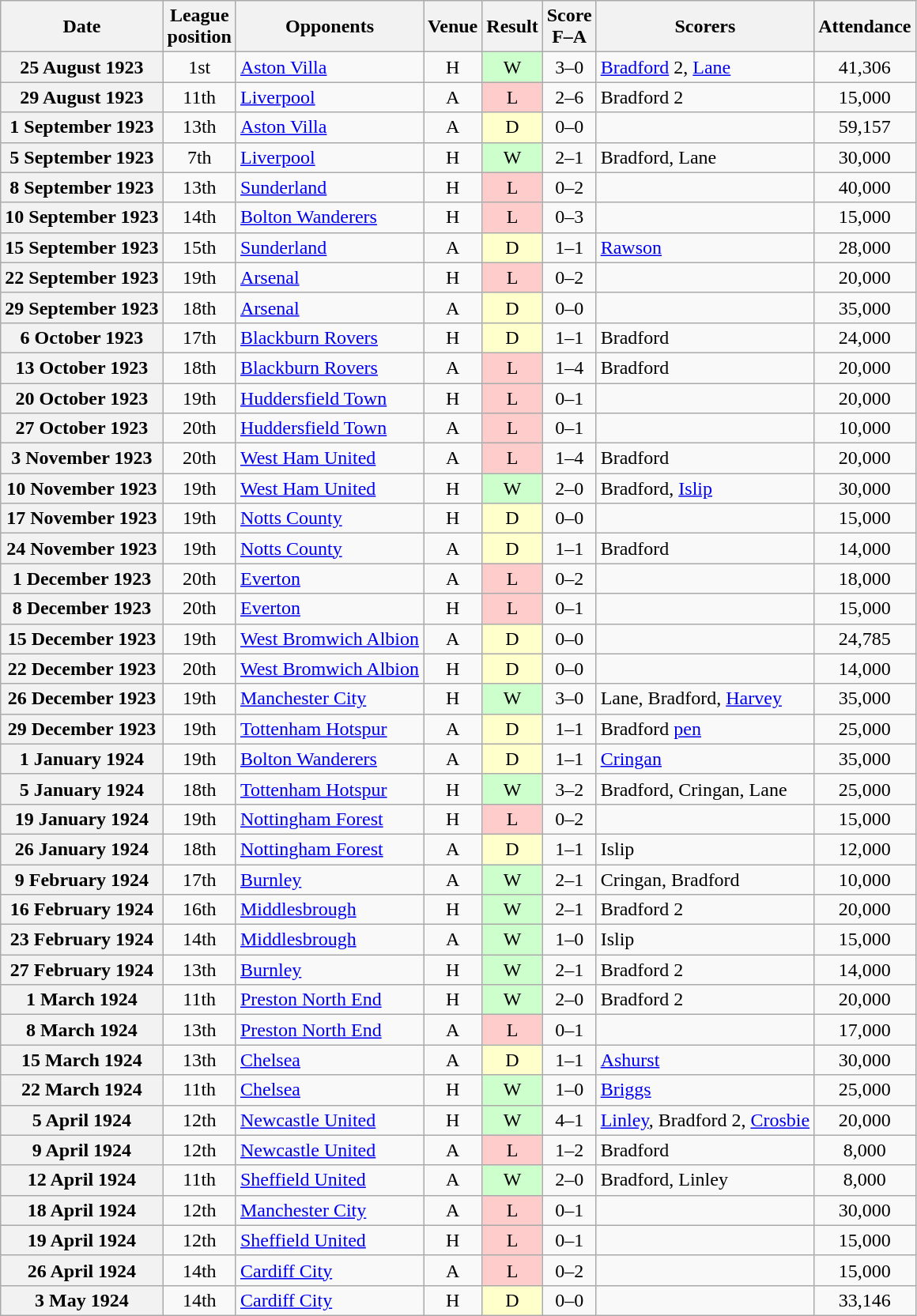<table class="wikitable plainrowheaders" style="text-align:center">
<tr>
<th scope="col">Date</th>
<th scope="col">League<br>position</th>
<th scope="col">Opponents</th>
<th scope="col">Venue</th>
<th scope="col">Result</th>
<th scope="col">Score<br>F–A</th>
<th scope="col">Scorers</th>
<th scope="col">Attendance</th>
</tr>
<tr>
<th scope="row">25 August 1923</th>
<td>1st</td>
<td align="left"><a href='#'>Aston Villa</a></td>
<td>H</td>
<td style=background:#cfc>W</td>
<td>3–0</td>
<td align="left"><a href='#'>Bradford</a> 2, <a href='#'>Lane</a></td>
<td>41,306</td>
</tr>
<tr>
<th scope="row">29 August 1923</th>
<td>11th</td>
<td align="left"><a href='#'>Liverpool</a></td>
<td>A</td>
<td style=background:#fcc>L</td>
<td>2–6</td>
<td align="left">Bradford 2</td>
<td>15,000</td>
</tr>
<tr>
<th scope="row">1 September 1923</th>
<td>13th</td>
<td align="left"><a href='#'>Aston Villa</a></td>
<td>A</td>
<td style=background:#ffc>D</td>
<td>0–0</td>
<td align="left"></td>
<td>59,157</td>
</tr>
<tr>
<th scope="row">5 September 1923</th>
<td>7th</td>
<td align="left"><a href='#'>Liverpool</a></td>
<td>H</td>
<td style=background:#cfc>W</td>
<td>2–1</td>
<td align="left">Bradford, Lane</td>
<td>30,000</td>
</tr>
<tr>
<th scope="row">8 September 1923</th>
<td>13th</td>
<td align="left"><a href='#'>Sunderland</a></td>
<td>H</td>
<td style=background:#fcc>L</td>
<td>0–2</td>
<td align="left"></td>
<td>40,000</td>
</tr>
<tr>
<th scope="row">10 September 1923</th>
<td>14th</td>
<td align="left"><a href='#'>Bolton Wanderers</a></td>
<td>H</td>
<td style=background:#fcc>L</td>
<td>0–3</td>
<td align="left"></td>
<td>15,000</td>
</tr>
<tr>
<th scope="row">15 September 1923</th>
<td>15th</td>
<td align="left"><a href='#'>Sunderland</a></td>
<td>A</td>
<td style=background:#ffc>D</td>
<td>1–1</td>
<td align="left"><a href='#'>Rawson</a></td>
<td>28,000</td>
</tr>
<tr>
<th scope="row">22 September 1923</th>
<td>19th</td>
<td align="left"><a href='#'>Arsenal</a></td>
<td>H</td>
<td style=background:#fcc>L</td>
<td>0–2</td>
<td align="left"></td>
<td>20,000</td>
</tr>
<tr>
<th scope="row">29 September 1923</th>
<td>18th</td>
<td align="left"><a href='#'>Arsenal</a></td>
<td>A</td>
<td style=background:#ffc>D</td>
<td>0–0</td>
<td align="left"></td>
<td>35,000</td>
</tr>
<tr>
<th scope="row">6 October 1923</th>
<td>17th</td>
<td align="left"><a href='#'>Blackburn Rovers</a></td>
<td>H</td>
<td style=background:#ffc>D</td>
<td>1–1</td>
<td align="left">Bradford</td>
<td>24,000</td>
</tr>
<tr>
<th scope="row">13 October 1923</th>
<td>18th</td>
<td align="left"><a href='#'>Blackburn Rovers</a></td>
<td>A</td>
<td style=background:#fcc>L</td>
<td>1–4</td>
<td align="left">Bradford</td>
<td>20,000</td>
</tr>
<tr>
<th scope="row">20 October 1923</th>
<td>19th</td>
<td align="left"><a href='#'>Huddersfield Town</a></td>
<td>H</td>
<td style=background:#fcc>L</td>
<td>0–1</td>
<td align="left"></td>
<td>20,000</td>
</tr>
<tr>
<th scope="row">27 October 1923</th>
<td>20th</td>
<td align="left"><a href='#'>Huddersfield Town</a></td>
<td>A</td>
<td style=background:#fcc>L</td>
<td>0–1</td>
<td align="left"></td>
<td>10,000</td>
</tr>
<tr>
<th scope="row">3 November 1923</th>
<td>20th</td>
<td align="left"><a href='#'>West Ham United</a></td>
<td>A</td>
<td style=background:#fcc>L</td>
<td>1–4</td>
<td align="left">Bradford</td>
<td>20,000</td>
</tr>
<tr>
<th scope="row">10 November 1923</th>
<td>19th</td>
<td align="left"><a href='#'>West Ham United</a></td>
<td>H</td>
<td style=background:#cfc>W</td>
<td>2–0</td>
<td align="left">Bradford, <a href='#'>Islip</a></td>
<td>30,000</td>
</tr>
<tr>
<th scope="row">17 November 1923</th>
<td>19th</td>
<td align="left"><a href='#'>Notts County</a></td>
<td>H</td>
<td style=background:#ffc>D</td>
<td>0–0</td>
<td align="left"></td>
<td>15,000</td>
</tr>
<tr>
<th scope="row">24 November 1923</th>
<td>19th</td>
<td align="left"><a href='#'>Notts County</a></td>
<td>A</td>
<td style=background:#ffc>D</td>
<td>1–1</td>
<td align="left">Bradford</td>
<td>14,000</td>
</tr>
<tr>
<th scope="row">1 December 1923</th>
<td>20th</td>
<td align="left"><a href='#'>Everton</a></td>
<td>A</td>
<td style=background:#fcc>L</td>
<td>0–2</td>
<td align="left"></td>
<td>18,000</td>
</tr>
<tr>
<th scope="row">8 December 1923</th>
<td>20th</td>
<td align="left"><a href='#'>Everton</a></td>
<td>H</td>
<td style=background:#fcc>L</td>
<td>0–1</td>
<td align="left"></td>
<td>15,000</td>
</tr>
<tr>
<th scope="row">15 December 1923</th>
<td>19th</td>
<td align="left"><a href='#'>West Bromwich Albion</a></td>
<td>A</td>
<td style=background:#ffc>D</td>
<td>0–0</td>
<td align="left"></td>
<td>24,785</td>
</tr>
<tr>
<th scope="row">22 December 1923</th>
<td>20th</td>
<td align="left"><a href='#'>West Bromwich Albion</a></td>
<td>H</td>
<td style=background:#ffc>D</td>
<td>0–0</td>
<td align="left"></td>
<td>14,000</td>
</tr>
<tr>
<th scope="row">26 December 1923</th>
<td>19th</td>
<td align="left"><a href='#'>Manchester City</a></td>
<td>H</td>
<td style=background:#cfc>W</td>
<td>3–0</td>
<td align="left">Lane, Bradford, <a href='#'>Harvey</a></td>
<td>35,000</td>
</tr>
<tr>
<th scope="row">29 December 1923</th>
<td>19th</td>
<td align="left"><a href='#'>Tottenham Hotspur</a></td>
<td>A</td>
<td style=background:#ffc>D</td>
<td>1–1</td>
<td align="left">Bradford <a href='#'>pen</a></td>
<td>25,000</td>
</tr>
<tr>
<th scope="row">1 January 1924</th>
<td>19th</td>
<td align="left"><a href='#'>Bolton Wanderers</a></td>
<td>A</td>
<td style=background:#ffc>D</td>
<td>1–1</td>
<td align="left"><a href='#'>Cringan</a></td>
<td>35,000</td>
</tr>
<tr>
<th scope="row">5 January 1924</th>
<td>18th</td>
<td align="left"><a href='#'>Tottenham Hotspur</a></td>
<td>H</td>
<td style=background:#cfc>W</td>
<td>3–2</td>
<td align="left">Bradford, Cringan, Lane</td>
<td>25,000</td>
</tr>
<tr>
<th scope="row">19 January 1924</th>
<td>19th</td>
<td align="left"><a href='#'>Nottingham Forest</a></td>
<td>H</td>
<td style=background:#fcc>L</td>
<td>0–2</td>
<td align="left"></td>
<td>15,000</td>
</tr>
<tr>
<th scope="row">26 January 1924</th>
<td>18th</td>
<td align="left"><a href='#'>Nottingham Forest</a></td>
<td>A</td>
<td style=background:#ffc>D</td>
<td>1–1</td>
<td align="left">Islip</td>
<td>12,000</td>
</tr>
<tr>
<th scope="row">9 February 1924</th>
<td>17th</td>
<td align="left"><a href='#'>Burnley</a></td>
<td>A</td>
<td style=background:#cfc>W</td>
<td>2–1</td>
<td align="left">Cringan, Bradford</td>
<td>10,000</td>
</tr>
<tr>
<th scope="row">16 February 1924</th>
<td>16th</td>
<td align="left"><a href='#'>Middlesbrough</a></td>
<td>H</td>
<td style=background:#cfc>W</td>
<td>2–1</td>
<td align="left">Bradford 2</td>
<td>20,000</td>
</tr>
<tr>
<th scope="row">23 February 1924</th>
<td>14th</td>
<td align="left"><a href='#'>Middlesbrough</a></td>
<td>A</td>
<td style=background:#cfc>W</td>
<td>1–0</td>
<td align="left">Islip</td>
<td>15,000</td>
</tr>
<tr>
<th scope="row">27 February 1924</th>
<td>13th</td>
<td align="left"><a href='#'>Burnley</a></td>
<td>H</td>
<td style=background:#cfc>W</td>
<td>2–1</td>
<td align="left">Bradford 2</td>
<td>14,000</td>
</tr>
<tr>
<th scope="row">1 March 1924</th>
<td>11th</td>
<td align="left"><a href='#'>Preston North End</a></td>
<td>H</td>
<td style=background:#cfc>W</td>
<td>2–0</td>
<td align="left">Bradford 2</td>
<td>20,000</td>
</tr>
<tr>
<th scope="row">8 March 1924</th>
<td>13th</td>
<td align="left"><a href='#'>Preston North End</a></td>
<td>A</td>
<td style=background:#fcc>L</td>
<td>0–1</td>
<td align="left"></td>
<td>17,000</td>
</tr>
<tr>
<th scope="row">15 March 1924</th>
<td>13th</td>
<td align="left"><a href='#'>Chelsea</a></td>
<td>A</td>
<td style=background:#ffc>D</td>
<td>1–1</td>
<td align="left"><a href='#'>Ashurst</a></td>
<td>30,000</td>
</tr>
<tr>
<th scope="row">22 March 1924</th>
<td>11th</td>
<td align="left"><a href='#'>Chelsea</a></td>
<td>H</td>
<td style=background:#cfc>W</td>
<td>1–0</td>
<td align="left"><a href='#'>Briggs</a></td>
<td>25,000</td>
</tr>
<tr>
<th scope="row">5 April 1924</th>
<td>12th</td>
<td align="left"><a href='#'>Newcastle United</a></td>
<td>H</td>
<td style=background:#cfc>W</td>
<td>4–1</td>
<td align="left"><a href='#'>Linley</a>, Bradford 2, <a href='#'>Crosbie</a></td>
<td>20,000</td>
</tr>
<tr>
<th scope="row">9 April 1924</th>
<td>12th</td>
<td align="left"><a href='#'>Newcastle United</a></td>
<td>A</td>
<td style=background:#fcc>L</td>
<td>1–2</td>
<td align="left">Bradford</td>
<td>8,000</td>
</tr>
<tr>
<th scope="row">12 April 1924</th>
<td>11th</td>
<td align="left"><a href='#'>Sheffield United</a></td>
<td>A</td>
<td style=background:#cfc>W</td>
<td>2–0</td>
<td align="left">Bradford, Linley</td>
<td>8,000</td>
</tr>
<tr>
<th scope="row">18 April 1924</th>
<td>12th</td>
<td align="left"><a href='#'>Manchester City</a></td>
<td>A</td>
<td style=background:#fcc>L</td>
<td>0–1</td>
<td align="left"></td>
<td>30,000</td>
</tr>
<tr>
<th scope="row">19 April 1924</th>
<td>12th</td>
<td align="left"><a href='#'>Sheffield United</a></td>
<td>H</td>
<td style=background:#fcc>L</td>
<td>0–1</td>
<td align="left"></td>
<td>15,000</td>
</tr>
<tr>
<th scope="row">26 April 1924</th>
<td>14th</td>
<td align="left"><a href='#'>Cardiff City</a></td>
<td>A</td>
<td style=background:#fcc>L</td>
<td>0–2</td>
<td align="left"></td>
<td>15,000</td>
</tr>
<tr>
<th scope="row">3 May 1924</th>
<td>14th</td>
<td align="left"><a href='#'>Cardiff City</a></td>
<td>H</td>
<td style=background:#ffc>D</td>
<td>0–0</td>
<td align="left"></td>
<td>33,146</td>
</tr>
</table>
